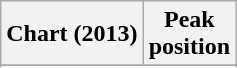<table class="wikitable sortable">
<tr>
<th>Chart (2013)</th>
<th>Peak<br>position</th>
</tr>
<tr>
</tr>
<tr>
</tr>
</table>
